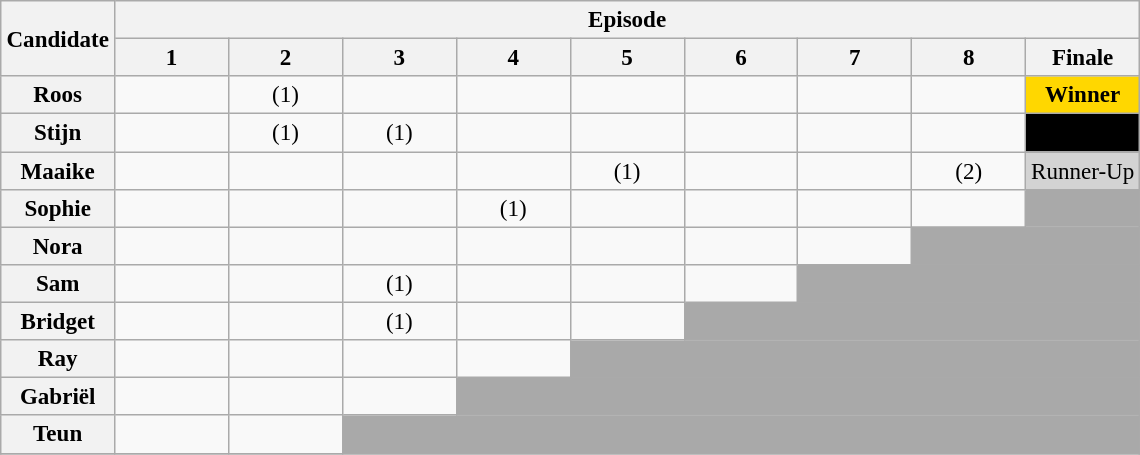<table class="wikitable" border="2" class="wikitable" style="text-align:center;font-size:96%">
<tr>
<th rowspan="2">Candidate</th>
<th colspan="9">Episode</th>
</tr>
<tr>
<th style="width:10%;">1</th>
<th style="width:10%;">2</th>
<th style="width:10%;">3</th>
<th style="width:10%;">4</th>
<th style="width:10%;">5</th>
<th style="width:10%;">6</th>
<th style="width:10%;">7</th>
<th style="width:10%;">8</th>
<th style="width:10%;">Finale</th>
</tr>
<tr>
<th>Roos</th>
<td></td>
<td> (1)</td>
<td></td>
<td></td>
<td></td>
<td></td>
<td></td>
<td></td>
<td bgcolor="gold"><strong>Winner</strong></td>
</tr>
<tr>
<th>Stijn</th>
<td></td>
<td> (1)</td>
<td>(1)</td>
<td></td>
<td></td>
<td></td>
<td></td>
<td></td>
<td bgcolor=black></td>
</tr>
<tr>
<th>Maaike</th>
<td></td>
<td></td>
<td></td>
<td></td>
<td> (1)</td>
<td></td>
<td></td>
<td>(2)</td>
<td bgcolor="lightgrey">Runner-Up</td>
</tr>
<tr>
<th>Sophie</th>
<td></td>
<td></td>
<td></td>
<td> (1)</td>
<td></td>
<td></td>
<td></td>
<td></td>
<td colspan=1 bgcolor="darkgray"></td>
</tr>
<tr>
<th>Nora</th>
<td></td>
<td></td>
<td></td>
<td></td>
<td></td>
<td></td>
<td></td>
<td colspan=2 bgcolor="darkgray"></td>
</tr>
<tr>
<th>Sam</th>
<td></td>
<td></td>
<td>(1)</td>
<td></td>
<td></td>
<td></td>
<td colspan=3 bgcolor="darkgray"></td>
</tr>
<tr>
<th>Bridget</th>
<td></td>
<td></td>
<td>(1)</td>
<td></td>
<td></td>
<td colspan=4 bgcolor="darkgray"></td>
</tr>
<tr>
<th>Ray</th>
<td></td>
<td></td>
<td></td>
<td></td>
<td colspan=5 bgcolor="darkgray"></td>
</tr>
<tr>
<th>Gabriël</th>
<td></td>
<td></td>
<td></td>
<td colspan=6 bgcolor="darkgray"></td>
</tr>
<tr>
<th>Teun</th>
<td></td>
<td></td>
<td colspan=7 bgcolor="darkgray"></td>
</tr>
<tr>
</tr>
</table>
